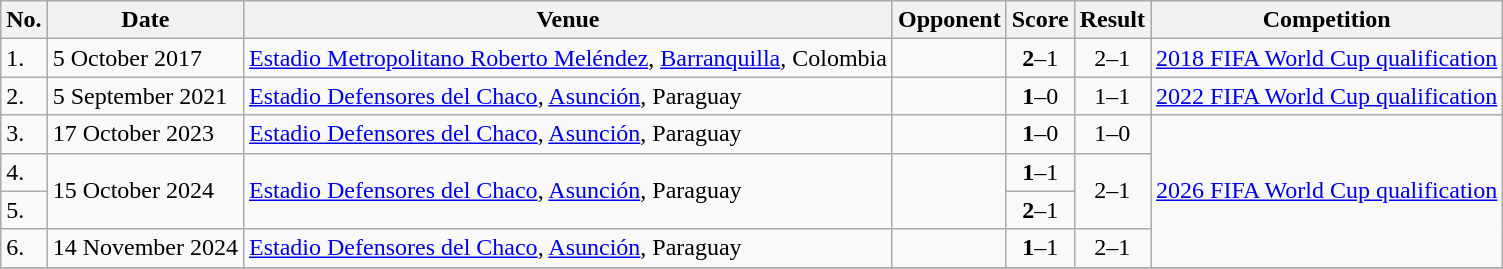<table class="wikitable" style="font-size:100%;">
<tr>
<th>No.</th>
<th>Date</th>
<th>Venue</th>
<th>Opponent</th>
<th>Score</th>
<th>Result</th>
<th>Competition</th>
</tr>
<tr>
<td>1.</td>
<td>5 October 2017</td>
<td><a href='#'>Estadio Metropolitano Roberto Meléndez</a>, <a href='#'>Barranquilla</a>, Colombia</td>
<td></td>
<td align=center><strong>2</strong>–1</td>
<td align=center>2–1</td>
<td><a href='#'>2018 FIFA World Cup qualification</a></td>
</tr>
<tr>
<td>2.</td>
<td>5 September 2021</td>
<td><a href='#'>Estadio Defensores del Chaco</a>, <a href='#'>Asunción</a>, Paraguay</td>
<td></td>
<td align=center><strong>1</strong>–0</td>
<td align=center>1–1</td>
<td><a href='#'>2022 FIFA World Cup qualification</a></td>
</tr>
<tr>
<td>3.</td>
<td>17 October 2023</td>
<td><a href='#'>Estadio Defensores del Chaco</a>, <a href='#'>Asunción</a>, Paraguay</td>
<td></td>
<td align=center><strong>1</strong>–0</td>
<td align=center>1–0</td>
<td rowspan=4><a href='#'>2026 FIFA World Cup qualification</a></td>
</tr>
<tr>
<td>4.</td>
<td rowspan=2>15 October 2024</td>
<td rowspan=2><a href='#'>Estadio Defensores del Chaco</a>, <a href='#'>Asunción</a>, Paraguay</td>
<td rowspan=2></td>
<td align=center><strong>1</strong>–1</td>
<td rowspan=2 align=center>2–1</td>
</tr>
<tr>
<td>5.</td>
<td align=center><strong>2</strong>–1</td>
</tr>
<tr>
<td>6.</td>
<td>14 November 2024</td>
<td><a href='#'>Estadio Defensores del Chaco</a>, <a href='#'>Asunción</a>, Paraguay</td>
<td></td>
<td align=center><strong>1</strong>–1</td>
<td align=center>2–1</td>
</tr>
<tr>
</tr>
</table>
